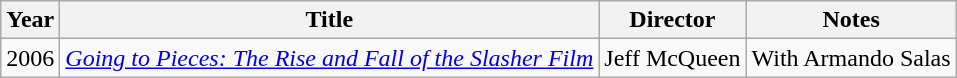<table class="wikitable plainrowheaders">
<tr>
<th>Year</th>
<th>Title</th>
<th>Director</th>
<th>Notes</th>
</tr>
<tr>
<td>2006</td>
<td><em><a href='#'>Going to Pieces: The Rise and Fall of the Slasher Film</a></em></td>
<td>Jeff McQueen</td>
<td>With Armando Salas</td>
</tr>
</table>
